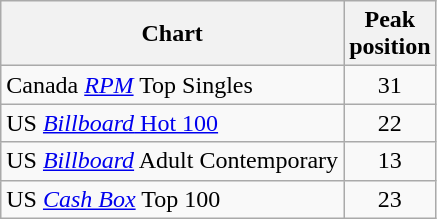<table class="wikitable sortable">
<tr>
<th align="left">Chart</th>
<th align="left">Peak<br>position</th>
</tr>
<tr>
<td align="left">Canada <a href='#'><em>RPM</em></a> Top Singles</td>
<td style="text-align:center;">31</td>
</tr>
<tr>
<td align="left">US <a href='#'><em>Billboard</em> Hot 100</a></td>
<td style="text-align:center;">22</td>
</tr>
<tr>
<td align="left">US <em><a href='#'>Billboard</a></em> Adult Contemporary</td>
<td style="text-align:center;">13</td>
</tr>
<tr>
<td align="left">US <em><a href='#'>Cash Box</a></em> Top 100</td>
<td style="text-align:center;">23</td>
</tr>
</table>
